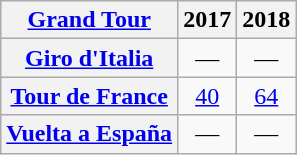<table class="wikitable plainrowheaders">
<tr>
<th scope="col"><a href='#'>Grand Tour</a></th>
<th scope="col">2017</th>
<th scope="col">2018</th>
</tr>
<tr style="text-align:center;">
<th scope="row"> <a href='#'>Giro d'Italia</a></th>
<td>—</td>
<td>—</td>
</tr>
<tr style="text-align:center;">
<th scope="row"> <a href='#'>Tour de France</a></th>
<td><a href='#'>40</a></td>
<td><a href='#'>64</a></td>
</tr>
<tr style="text-align:center;">
<th scope="row"> <a href='#'>Vuelta a España</a></th>
<td>—</td>
<td>—</td>
</tr>
</table>
